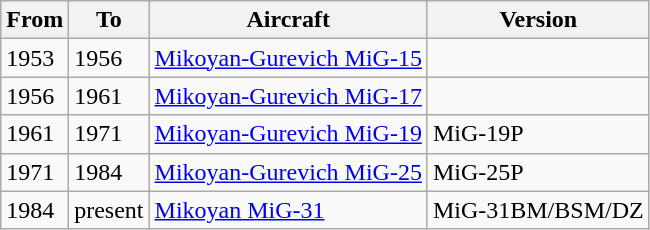<table class="wikitable">
<tr>
<th>From</th>
<th>To</th>
<th>Aircraft</th>
<th>Version</th>
</tr>
<tr>
<td>1953</td>
<td>1956</td>
<td><a href='#'>Mikoyan-Gurevich MiG-15</a></td>
<td></td>
</tr>
<tr>
<td>1956</td>
<td>1961</td>
<td><a href='#'>Mikoyan-Gurevich MiG-17</a></td>
<td></td>
</tr>
<tr>
<td>1961</td>
<td>1971</td>
<td><a href='#'>Mikoyan-Gurevich MiG-19</a></td>
<td>MiG-19P</td>
</tr>
<tr>
<td>1971</td>
<td>1984</td>
<td><a href='#'>Mikoyan-Gurevich MiG-25</a></td>
<td>MiG-25P</td>
</tr>
<tr>
<td>1984</td>
<td>present</td>
<td><a href='#'>Mikoyan MiG-31</a></td>
<td>MiG-31BM/BSM/DZ</td>
</tr>
</table>
